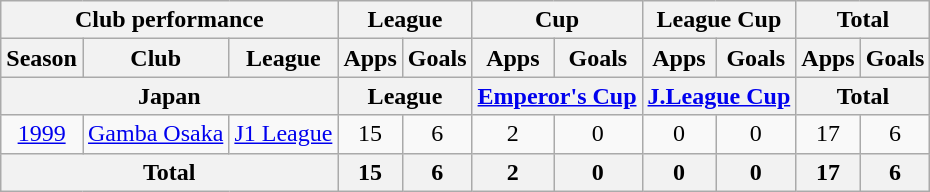<table class="wikitable" style="text-align:center;">
<tr>
<th colspan=3>Club performance</th>
<th colspan=2>League</th>
<th colspan=2>Cup</th>
<th colspan=2>League Cup</th>
<th colspan=2>Total</th>
</tr>
<tr>
<th>Season</th>
<th>Club</th>
<th>League</th>
<th>Apps</th>
<th>Goals</th>
<th>Apps</th>
<th>Goals</th>
<th>Apps</th>
<th>Goals</th>
<th>Apps</th>
<th>Goals</th>
</tr>
<tr>
<th colspan=3>Japan</th>
<th colspan=2>League</th>
<th colspan=2><a href='#'>Emperor's Cup</a></th>
<th colspan=2><a href='#'>J.League Cup</a></th>
<th colspan=2>Total</th>
</tr>
<tr>
<td><a href='#'>1999</a></td>
<td><a href='#'>Gamba Osaka</a></td>
<td><a href='#'>J1 League</a></td>
<td>15</td>
<td>6</td>
<td>2</td>
<td>0</td>
<td>0</td>
<td>0</td>
<td>17</td>
<td>6</td>
</tr>
<tr>
<th colspan=3>Total</th>
<th>15</th>
<th>6</th>
<th>2</th>
<th>0</th>
<th>0</th>
<th>0</th>
<th>17</th>
<th>6</th>
</tr>
</table>
